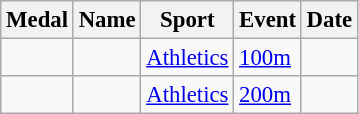<table class="wikitable sortable" style="font-size:95%;">
<tr>
<th>Medal</th>
<th>Name</th>
<th>Sport</th>
<th>Event</th>
<th>Date</th>
</tr>
<tr>
<td></td>
<td></td>
<td><a href='#'>Athletics</a></td>
<td><a href='#'>100m</a></td>
<td></td>
</tr>
<tr>
<td></td>
<td></td>
<td><a href='#'>Athletics</a></td>
<td><a href='#'>200m</a></td>
<td></td>
</tr>
</table>
